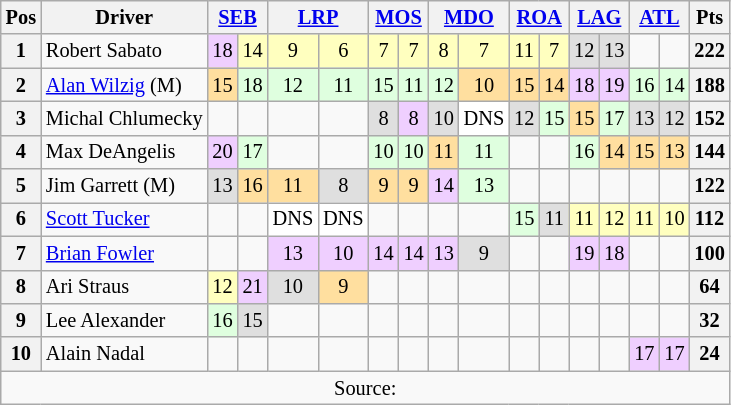<table class="wikitable" style="font-size:85%; text-align:center">
<tr style="background:#f9f9f9" valign="top">
<th valign="middle">Pos</th>
<th valign="middle">Driver</th>
<th colspan=2><a href='#'>SEB</a></th>
<th colspan=2><a href='#'>LRP</a></th>
<th colspan=2><a href='#'>MOS</a></th>
<th colspan=2><a href='#'>MDO</a></th>
<th colspan=2><a href='#'>ROA</a></th>
<th colspan=2><a href='#'>LAG</a></th>
<th colspan=2><a href='#'>ATL</a></th>
<th valign="middle">Pts</th>
</tr>
<tr>
<th>1</th>
<td align="left"> Robert Sabato</td>
<td style="background:#EFCFFF;">18</td>
<td style="background:#FFFFBF;">14</td>
<td style="background:#FFFFBF;">9</td>
<td style="background:#FFFFBF;">6</td>
<td style="background:#FFFFBF;">7</td>
<td style="background:#FFFFBF;">7</td>
<td style="background:#FFFFBF;">8</td>
<td style="background:#FFFFBF;">7</td>
<td style="background:#FFFFBF;">11</td>
<td style="background:#FFFFBF;">7</td>
<td style="background:#DFDFDF;">12</td>
<td style="background:#DFDFDF;">13</td>
<td></td>
<td></td>
<th>222</th>
</tr>
<tr>
<th>2</th>
<td align="left"> <a href='#'>Alan Wilzig</a> (M)</td>
<td style="background:#FFDF9F;">15</td>
<td style="background:#DFFFDF;">18</td>
<td style="background:#DFFFDF;">12</td>
<td style="background:#DFFFDF;">11</td>
<td style="background:#DFFFDF;">15</td>
<td style="background:#DFFFDF;">11</td>
<td style="background:#DFFFDF;">12</td>
<td style="background:#FFDF9F;">10</td>
<td style="background:#FFDF9F;">15</td>
<td style="background:#FFDF9F;">14</td>
<td style="background:#EFCFFF;">18</td>
<td style="background:#EFCFFF;">19</td>
<td style="background:#DFFFDF;">16</td>
<td style="background:#DFFFDF;">14</td>
<th>188</th>
</tr>
<tr>
<th>3</th>
<td align="left"> Michal Chlumecky</td>
<td></td>
<td></td>
<td></td>
<td></td>
<td style="background:#DFDFDF;">8</td>
<td style="background:#EFCFFF;">8</td>
<td style="background:#DFDFDF;">10</td>
<td style="background:#FFFFFF;">DNS</td>
<td style="background:#DFDFDF;">12</td>
<td style="background:#DFFFDF;">15</td>
<td style="background:#FFDF9F;">15</td>
<td style="background:#DFFFDF;">17</td>
<td style="background:#DFDFDF;">13</td>
<td style="background:#DFDFDF;">12</td>
<th>152</th>
</tr>
<tr>
<th>4</th>
<td align="left"> Max DeAngelis</td>
<td style="background:#EFCFFF;">20</td>
<td style="background:#DFFFDF;">17</td>
<td></td>
<td></td>
<td style="background:#DFFFDF;">10</td>
<td style="background:#DFFFDF;">10</td>
<td style="background:#FFDF9F;">11</td>
<td style="background:#DFFFDF;">11</td>
<td></td>
<td></td>
<td style="background:#DFFFDF;">16</td>
<td style="background:#FFDF9F;">14</td>
<td style="background:#FFDF9F;">15</td>
<td style="background:#FFDF9F;">13</td>
<th>144</th>
</tr>
<tr>
<th>5</th>
<td align="left"> Jim Garrett (M)</td>
<td style="background:#DFDFDF;">13</td>
<td style="background:#FFDF9F;">16</td>
<td style="background:#FFDF9F;">11</td>
<td style="background:#DFDFDF;">8</td>
<td style="background:#FFDF9F;">9</td>
<td style="background:#FFDF9F;">9</td>
<td style="background:#EFCFFF;">14</td>
<td style="background:#DFFFDF;">13</td>
<td></td>
<td></td>
<td></td>
<td></td>
<td></td>
<td></td>
<th>122</th>
</tr>
<tr>
<th>6</th>
<td align="left"> <a href='#'>Scott Tucker</a></td>
<td></td>
<td></td>
<td style="background:#FFFFFF;">DNS</td>
<td style="background:#FFFFFF;">DNS</td>
<td></td>
<td></td>
<td></td>
<td></td>
<td style="background:#DFFFDF;">15</td>
<td style="background:#DFDFDF;">11</td>
<td style="background:#FFFFBF;">11</td>
<td style="background:#FFFFBF;">12</td>
<td style="background:#FFFFBF;">11</td>
<td style="background:#FFFFBF;">10</td>
<th>112</th>
</tr>
<tr>
<th>7</th>
<td align="left"> <a href='#'>Brian Fowler</a></td>
<td></td>
<td></td>
<td style="background:#EFCFFF;">13</td>
<td style="background:#EFCFFF;">10</td>
<td style="background:#EFCFFF;">14</td>
<td style="background:#EFCFFF;">14</td>
<td style="background:#EFCFFF;">13</td>
<td style="background:#DFDFDF;">9</td>
<td></td>
<td></td>
<td style="background:#EFCFFF;">19</td>
<td style="background:#EFCFFF;">18</td>
<td></td>
<td></td>
<th>100</th>
</tr>
<tr>
<th>8</th>
<td align="left"> Ari Straus</td>
<td style="background:#FFFFBF;">12</td>
<td style="background:#EFCFFF;">21</td>
<td style="background:#DFDFDF;">10</td>
<td style="background:#FFDF9F;">9</td>
<td></td>
<td></td>
<td></td>
<td></td>
<td></td>
<td></td>
<td></td>
<td></td>
<td></td>
<td></td>
<th>64</th>
</tr>
<tr>
<th>9</th>
<td align="left"> Lee Alexander</td>
<td style="background:#DFFFDF;">16</td>
<td style="background:#DFDFDF;">15</td>
<td></td>
<td></td>
<td></td>
<td></td>
<td></td>
<td></td>
<td></td>
<td></td>
<td></td>
<td></td>
<td></td>
<td></td>
<th>32</th>
</tr>
<tr>
<th>10</th>
<td align="left"> Alain Nadal</td>
<td></td>
<td></td>
<td></td>
<td></td>
<td></td>
<td></td>
<td></td>
<td></td>
<td></td>
<td></td>
<td></td>
<td></td>
<td style="background:#EFCFFF;">17</td>
<td style="background:#EFCFFF;">17</td>
<th>24</th>
</tr>
<tr>
<td colspan=17 style="text-align:center;">Source:</td>
</tr>
</table>
